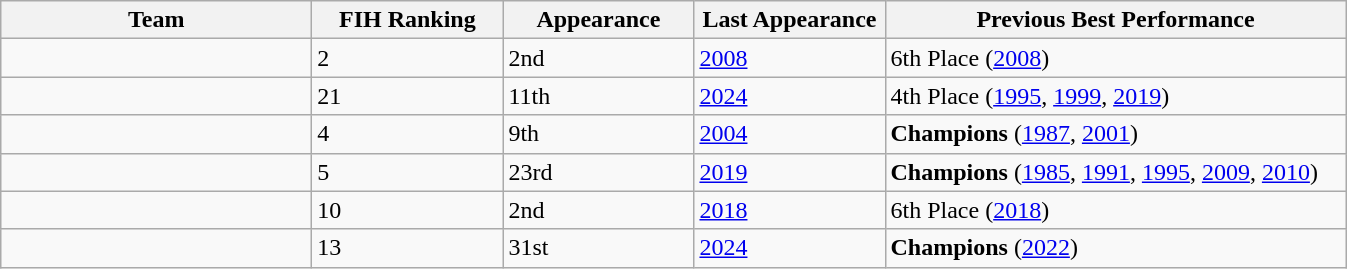<table class="wikitable" style="text-align: left;">
<tr>
<th style="width: 200px;">Team</th>
<th style="width: 120px;">FIH Ranking</th>
<th style="width: 120px;">Appearance</th>
<th style="width: 120px;">Last Appearance</th>
<th style="width: 300px;">Previous Best Performance</th>
</tr>
<tr>
<td></td>
<td>2</td>
<td>2nd</td>
<td><a href='#'>2008</a></td>
<td>6th Place (<a href='#'>2008</a>)</td>
</tr>
<tr>
<td></td>
<td>21</td>
<td>11th</td>
<td><a href='#'>2024</a></td>
<td>4th Place (<a href='#'>1995</a>, <a href='#'>1999</a>, <a href='#'>2019</a>)</td>
</tr>
<tr>
<td></td>
<td>4</td>
<td>9th</td>
<td><a href='#'>2004</a></td>
<td><strong>Champions</strong> (<a href='#'>1987</a>, <a href='#'>2001</a>)</td>
</tr>
<tr>
<td></td>
<td>5</td>
<td>23rd</td>
<td><a href='#'>2019</a></td>
<td><strong>Champions</strong> (<a href='#'>1985</a>, <a href='#'>1991</a>, <a href='#'>1995</a>, <a href='#'>2009</a>, <a href='#'>2010</a>)</td>
</tr>
<tr>
<td></td>
<td>10</td>
<td>2nd</td>
<td><a href='#'>2018</a></td>
<td>6th Place (<a href='#'>2018</a>)</td>
</tr>
<tr>
<td></td>
<td>13</td>
<td>31st</td>
<td><a href='#'>2024</a></td>
<td><strong>Champions</strong> (<a href='#'>2022</a>)</td>
</tr>
</table>
